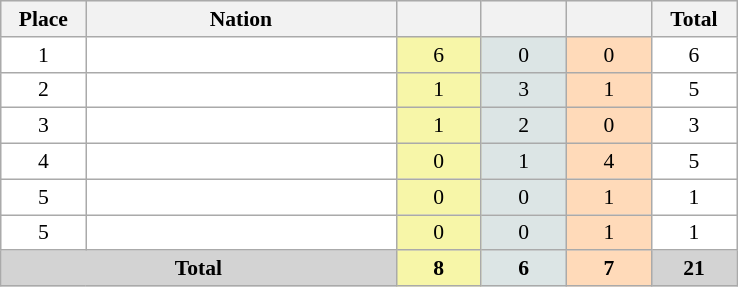<table class=wikitable style="border:1px solid #AAAAAA;font-size:90%">
<tr bgcolor="#EFEFEF">
<th width=50>Place</th>
<th width=200>Nation</th>
<th width=50></th>
<th width=50></th>
<th width=50></th>
<th width=50>Total</th>
</tr>
<tr align="center" valign="top" bgcolor="#FFFFFF">
<td>1</td>
<td align="left"></td>
<td style="background:#F7F6A8;">6</td>
<td style="background:#DCE5E5;">0</td>
<td style="background:#FFDAB9;">0</td>
<td>6</td>
</tr>
<tr align="center" valign="top" bgcolor="#FFFFFF">
<td>2</td>
<td align="left"></td>
<td style="background:#F7F6A8;">1</td>
<td style="background:#DCE5E5;">3</td>
<td style="background:#FFDAB9;">1</td>
<td>5</td>
</tr>
<tr align="center" valign="top" bgcolor="#FFFFFF">
<td>3</td>
<td align="left"></td>
<td style="background:#F7F6A8;">1</td>
<td style="background:#DCE5E5;">2</td>
<td style="background:#FFDAB9;">0</td>
<td>3</td>
</tr>
<tr align="center" valign="top" bgcolor="#FFFFFF">
<td>4</td>
<td align="left"></td>
<td style="background:#F7F6A8;">0</td>
<td style="background:#DCE5E5;">1</td>
<td style="background:#FFDAB9;">4</td>
<td>5</td>
</tr>
<tr align="center" valign="top" bgcolor="#FFFFFF">
<td>5</td>
<td align="left"></td>
<td style="background:#F7F6A8;">0</td>
<td style="background:#DCE5E5;">0</td>
<td style="background:#FFDAB9;">1</td>
<td>1</td>
</tr>
<tr align="center" valign="top" bgcolor="#FFFFFF">
<td>5</td>
<td align="left"></td>
<td style="background:#F7F6A8;">0</td>
<td style="background:#DCE5E5;">0</td>
<td style="background:#FFDAB9;">1</td>
<td>1</td>
</tr>
<tr align="center">
<td colspan="2" bgcolor=D3D3D3><strong>Total</strong></td>
<td style="background:#F7F6A8;"><strong>8</strong></td>
<td style="background:#DCE5E5;"><strong>6</strong></td>
<td style="background:#FFDAB9;"><strong>7</strong></td>
<td bgcolor=D3D3D3><strong>21</strong></td>
</tr>
</table>
